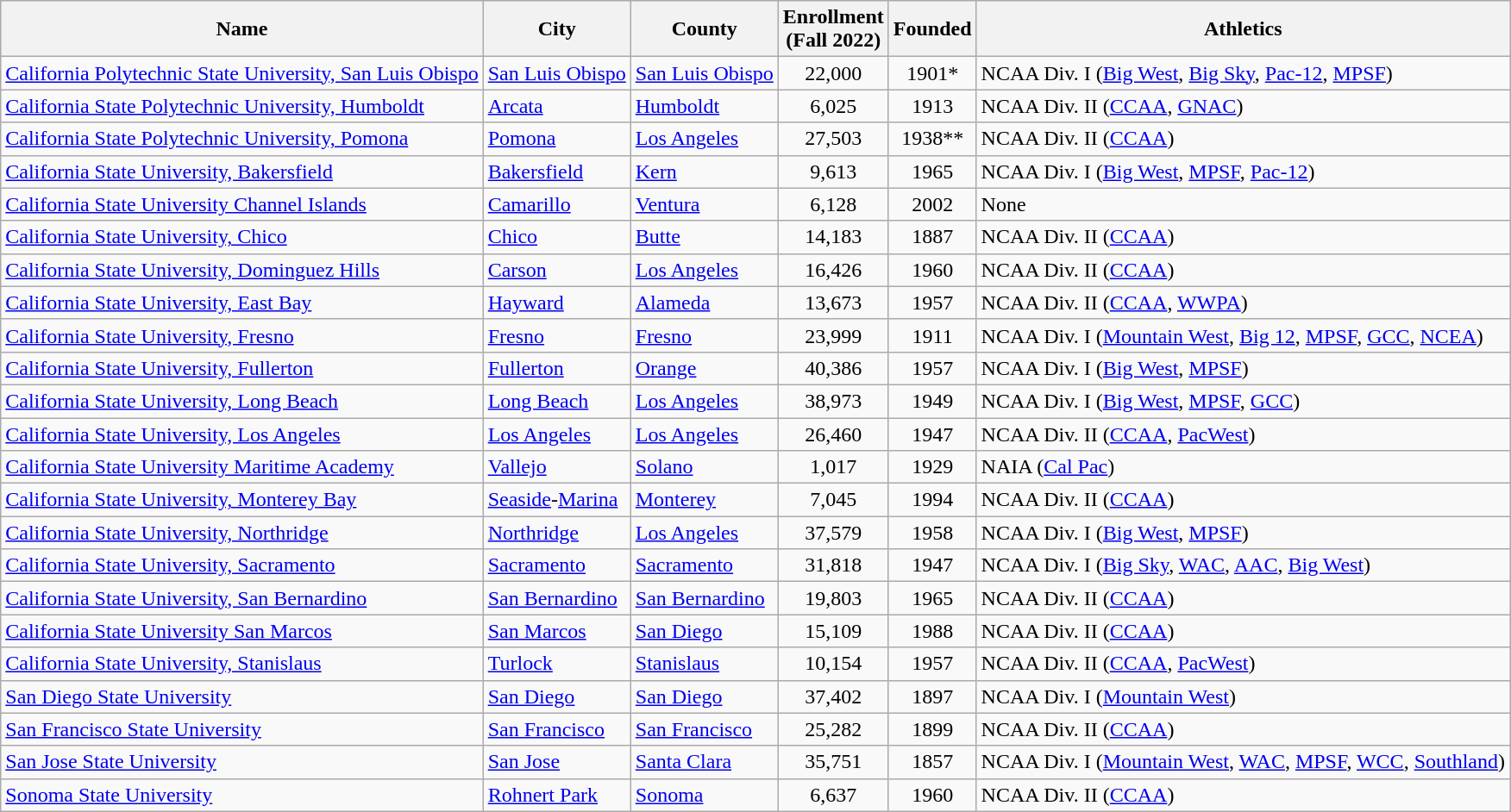<table class="wikitable sortable">
<tr>
<th>Name</th>
<th>City</th>
<th>County</th>
<th>Enrollment<br>(Fall 2022)</th>
<th>Founded</th>
<th>Athletics</th>
</tr>
<tr>
<td><a href='#'>California Polytechnic State University, San Luis Obispo</a></td>
<td><a href='#'>San Luis Obispo</a></td>
<td><a href='#'>San Luis Obispo</a></td>
<td align="center">22,000</td>
<td align="center">1901*</td>
<td>NCAA Div. I (<a href='#'>Big West</a>, <a href='#'>Big Sky</a>, <a href='#'>Pac-12</a>, <a href='#'>MPSF</a>)</td>
</tr>
<tr>
<td><a href='#'>California State Polytechnic University, Humboldt</a></td>
<td><a href='#'>Arcata</a></td>
<td><a href='#'>Humboldt</a></td>
<td align="center">6,025</td>
<td align="center">1913</td>
<td>NCAA Div. II (<a href='#'>CCAA</a>, <a href='#'>GNAC</a>)</td>
</tr>
<tr>
<td><a href='#'>California State Polytechnic University, Pomona</a></td>
<td><a href='#'>Pomona</a></td>
<td><a href='#'>Los Angeles</a></td>
<td align="center">27,503</td>
<td align="center">1938**</td>
<td>NCAA Div. II (<a href='#'>CCAA</a>)</td>
</tr>
<tr>
<td><a href='#'>California State University, Bakersfield</a></td>
<td><a href='#'>Bakersfield</a></td>
<td><a href='#'>Kern</a></td>
<td align="center">9,613</td>
<td align="center">1965</td>
<td>NCAA Div. I (<a href='#'>Big West</a>, <a href='#'>MPSF</a>, <a href='#'>Pac-12</a>)</td>
</tr>
<tr>
<td><a href='#'>California State University Channel Islands</a></td>
<td><a href='#'>Camarillo</a></td>
<td><a href='#'>Ventura</a></td>
<td align="center">6,128</td>
<td align="center">2002</td>
<td>None</td>
</tr>
<tr>
<td><a href='#'>California State University, Chico</a></td>
<td><a href='#'>Chico</a></td>
<td><a href='#'>Butte</a></td>
<td align="center">14,183</td>
<td align="center">1887</td>
<td>NCAA Div. II (<a href='#'>CCAA</a>)</td>
</tr>
<tr>
<td><a href='#'>California State University, Dominguez Hills</a></td>
<td><a href='#'>Carson</a></td>
<td><a href='#'>Los Angeles</a></td>
<td align="center">16,426</td>
<td align="center">1960</td>
<td>NCAA Div. II (<a href='#'>CCAA</a>)</td>
</tr>
<tr>
<td><a href='#'>California State University, East Bay</a></td>
<td><a href='#'>Hayward</a></td>
<td><a href='#'>Alameda</a></td>
<td align="center">13,673</td>
<td align="center">1957</td>
<td>NCAA Div. II (<a href='#'>CCAA</a>, <a href='#'>WWPA</a>)</td>
</tr>
<tr>
<td><a href='#'>California State University, Fresno</a></td>
<td><a href='#'>Fresno</a></td>
<td><a href='#'>Fresno</a></td>
<td align="center">23,999</td>
<td align="center">1911</td>
<td>NCAA Div. I (<a href='#'>Mountain West</a>, <a href='#'>Big 12</a>, <a href='#'>MPSF</a>, <a href='#'>GCC</a>, <a href='#'>NCEA</a>)</td>
</tr>
<tr>
<td><a href='#'>California State University, Fullerton</a></td>
<td><a href='#'>Fullerton</a></td>
<td><a href='#'>Orange</a></td>
<td align="center">40,386</td>
<td align="center">1957</td>
<td>NCAA Div. I (<a href='#'>Big West</a>, <a href='#'>MPSF</a>)</td>
</tr>
<tr>
<td><a href='#'>California State University, Long Beach</a></td>
<td><a href='#'>Long Beach</a></td>
<td><a href='#'>Los Angeles</a></td>
<td align="center">38,973</td>
<td align="center">1949</td>
<td>NCAA Div. I (<a href='#'>Big West</a>, <a href='#'>MPSF</a>, <a href='#'>GCC</a>)</td>
</tr>
<tr>
<td><a href='#'>California State University, Los Angeles</a></td>
<td><a href='#'>Los Angeles</a></td>
<td><a href='#'>Los Angeles</a></td>
<td align="center">26,460</td>
<td align="center">1947</td>
<td>NCAA Div. II (<a href='#'>CCAA</a>, <a href='#'>PacWest</a>)</td>
</tr>
<tr>
<td><a href='#'>California State University Maritime Academy</a></td>
<td><a href='#'>Vallejo</a></td>
<td><a href='#'>Solano</a></td>
<td align="center">1,017</td>
<td align="center">1929</td>
<td>NAIA (<a href='#'>Cal Pac</a>)</td>
</tr>
<tr>
<td><a href='#'>California State University, Monterey Bay</a></td>
<td><a href='#'>Seaside</a>-<a href='#'>Marina</a></td>
<td><a href='#'>Monterey</a></td>
<td align="center">7,045</td>
<td align="center">1994</td>
<td>NCAA Div. II (<a href='#'>CCAA</a>)</td>
</tr>
<tr>
<td><a href='#'>California State University, Northridge</a></td>
<td><a href='#'>Northridge</a></td>
<td><a href='#'>Los Angeles</a></td>
<td align="center">37,579</td>
<td align="center">1958</td>
<td>NCAA Div. I (<a href='#'>Big West</a>, <a href='#'>MPSF</a>)</td>
</tr>
<tr>
<td><a href='#'>California State University, Sacramento</a></td>
<td><a href='#'>Sacramento</a></td>
<td><a href='#'>Sacramento</a></td>
<td align="center">31,818</td>
<td align="center">1947</td>
<td>NCAA Div. I (<a href='#'>Big Sky</a>, <a href='#'>WAC</a>, <a href='#'>AAC</a>, <a href='#'>Big West</a>)</td>
</tr>
<tr>
<td><a href='#'>California State University, San Bernardino</a></td>
<td><a href='#'>San Bernardino</a></td>
<td><a href='#'>San Bernardino</a></td>
<td align="center">19,803</td>
<td align="center">1965</td>
<td>NCAA Div. II (<a href='#'>CCAA</a>)</td>
</tr>
<tr>
<td><a href='#'>California State University San Marcos</a></td>
<td><a href='#'>San Marcos</a></td>
<td><a href='#'>San Diego</a></td>
<td align="center">15,109</td>
<td align="center">1988</td>
<td>NCAA Div. II (<a href='#'>CCAA</a>)</td>
</tr>
<tr>
<td><a href='#'>California State University, Stanislaus</a></td>
<td><a href='#'>Turlock</a></td>
<td><a href='#'>Stanislaus</a></td>
<td align="center">10,154</td>
<td align="center">1957</td>
<td>NCAA Div. II (<a href='#'>CCAA</a>, <a href='#'>PacWest</a>)</td>
</tr>
<tr>
<td><a href='#'>San Diego State University</a></td>
<td><a href='#'>San Diego</a></td>
<td><a href='#'>San Diego</a></td>
<td align="center">37,402</td>
<td align="center">1897</td>
<td>NCAA Div. I (<a href='#'>Mountain West</a>)</td>
</tr>
<tr>
<td><a href='#'>San Francisco State University</a></td>
<td><a href='#'>San Francisco</a></td>
<td><a href='#'>San Francisco</a></td>
<td align="center">25,282</td>
<td align="center">1899</td>
<td>NCAA Div. II (<a href='#'>CCAA</a>)</td>
</tr>
<tr>
<td><a href='#'>San Jose State University</a></td>
<td><a href='#'>San Jose</a></td>
<td><a href='#'>Santa Clara</a></td>
<td align="center">35,751</td>
<td align="center">1857</td>
<td>NCAA Div. I (<a href='#'>Mountain West</a>, <a href='#'>WAC</a>, <a href='#'>MPSF</a>, <a href='#'>WCC</a>, <a href='#'>Southland</a>)</td>
</tr>
<tr>
<td><a href='#'>Sonoma State University</a></td>
<td><a href='#'>Rohnert Park</a></td>
<td><a href='#'>Sonoma</a></td>
<td align="center">6,637</td>
<td align="center">1960</td>
<td>NCAA Div. II (<a href='#'>CCAA</a>)</td>
</tr>
</table>
